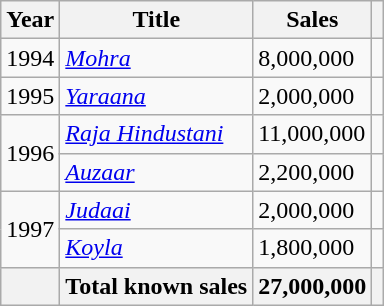<table class="wikitable sortable">
<tr>
<th>Year</th>
<th>Title</th>
<th>Sales</th>
<th></th>
</tr>
<tr>
<td>1994</td>
<td><em><a href='#'>Mohra</a></em></td>
<td>8,000,000</td>
<td></td>
</tr>
<tr>
<td>1995</td>
<td><em><a href='#'>Yaraana</a></em></td>
<td>2,000,000</td>
<td></td>
</tr>
<tr>
<td rowspan="2">1996</td>
<td><em><a href='#'>Raja Hindustani</a></em></td>
<td>11,000,000</td>
<td></td>
</tr>
<tr>
<td><em><a href='#'>Auzaar</a></em></td>
<td>2,200,000</td>
<td></td>
</tr>
<tr>
<td rowspan="2">1997</td>
<td><em><a href='#'>Judaai</a></em></td>
<td>2,000,000</td>
<td></td>
</tr>
<tr>
<td><em><a href='#'>Koyla</a></em></td>
<td>1,800,000</td>
<td></td>
</tr>
<tr>
<th></th>
<th>Total known sales</th>
<th>27,000,000</th>
<th></th>
</tr>
</table>
